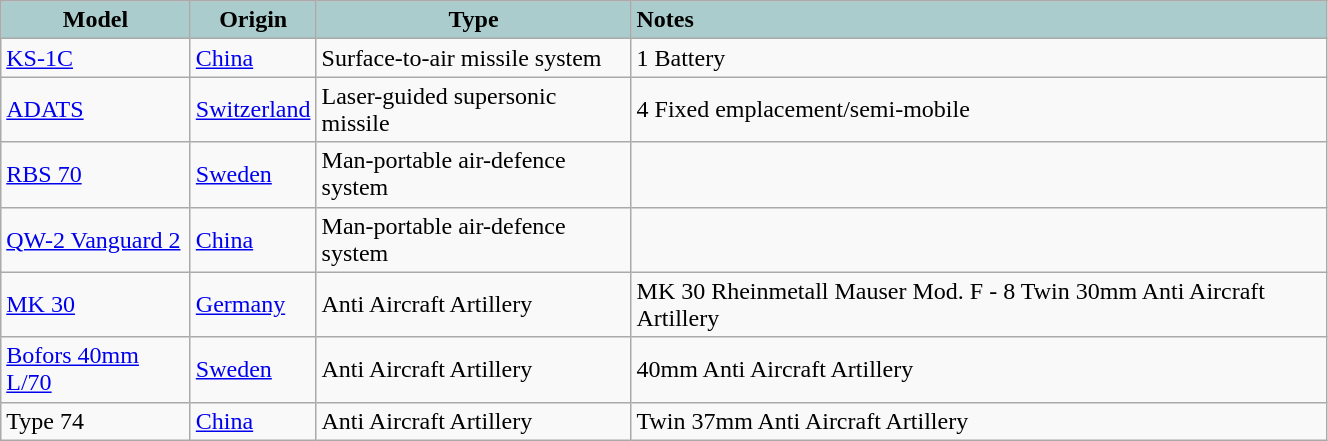<table class="wikitable";" width="70%">
<tr>
<th style="text-align:center; background:#acc;">Model</th>
<th style="text-align: center; background:#acc;">Origin</th>
<th style="text-align:l center; background:#acc;">Type</th>
<th style="text-align:left; background:#acc;">Notes</th>
</tr>
<tr>
<td><a href='#'>KS-1C</a></td>
<td><a href='#'>China</a></td>
<td>Surface-to-air missile system</td>
<td>1 Battery</td>
</tr>
<tr>
<td><a href='#'>ADATS</a></td>
<td><a href='#'>Switzerland</a></td>
<td>Laser-guided supersonic missile</td>
<td>4 Fixed emplacement/semi-mobile</td>
</tr>
<tr>
<td><a href='#'>RBS 70</a></td>
<td><a href='#'>Sweden</a></td>
<td>Man-portable air-defence system</td>
<td></td>
</tr>
<tr>
<td><a href='#'>QW-2 Vanguard 2</a></td>
<td><a href='#'>China</a></td>
<td>Man-portable air-defence system</td>
<td></td>
</tr>
<tr>
<td><a href='#'>MK 30</a></td>
<td><a href='#'>Germany</a></td>
<td>Anti Aircraft Artillery</td>
<td>MK 30 Rheinmetall Mauser Mod. F - 8 Twin 30mm Anti Aircraft Artillery</td>
</tr>
<tr>
<td><a href='#'>Bofors 40mm L/70</a></td>
<td><a href='#'>Sweden</a></td>
<td>Anti Aircraft Artillery</td>
<td>40mm Anti Aircraft Artillery</td>
</tr>
<tr>
<td>Type 74</td>
<td><a href='#'>China</a></td>
<td>Anti Aircraft Artillery</td>
<td>Twin 37mm Anti Aircraft Artillery</td>
</tr>
</table>
